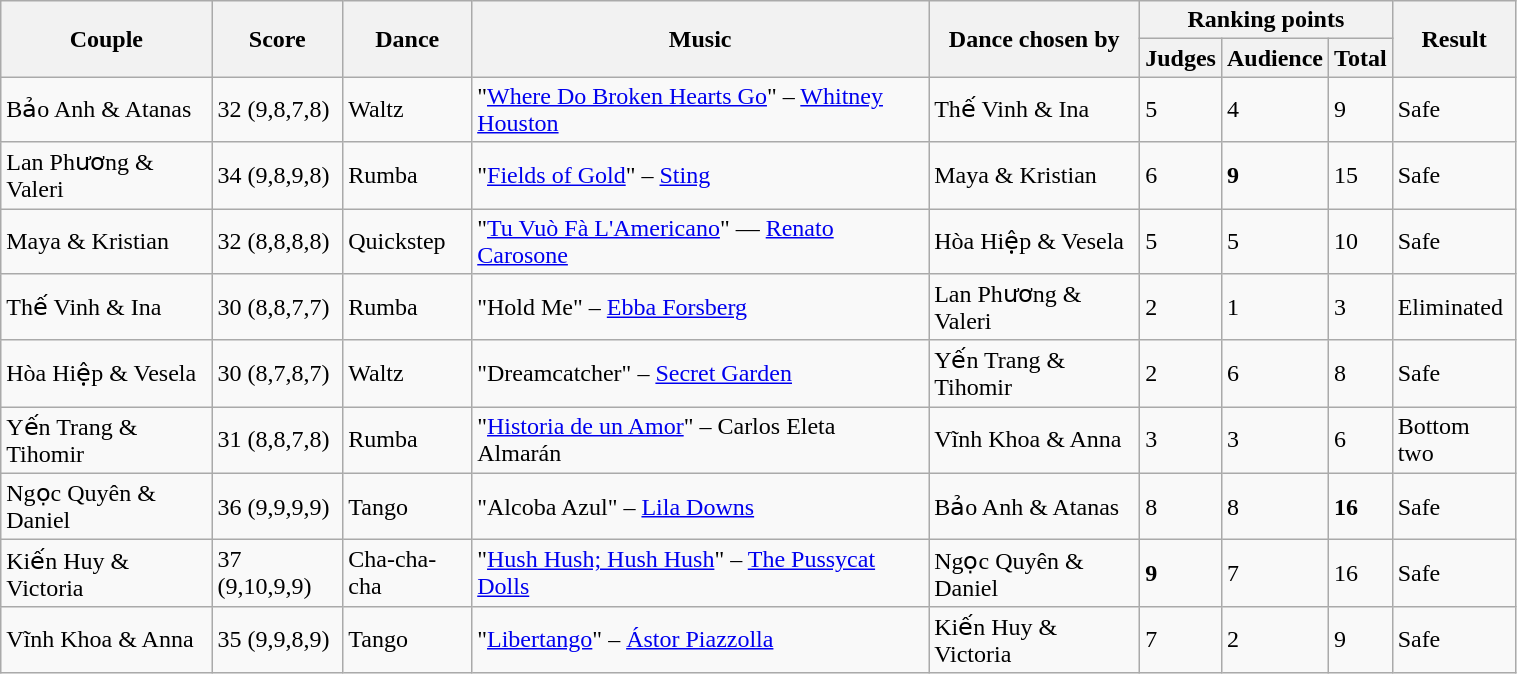<table class="wikitable" style="width:80%;">
<tr>
<th rowspan=2>Couple</th>
<th rowspan=2>Score</th>
<th rowspan=2>Dance</th>
<th rowspan=2>Music</th>
<th rowspan=2>Dance chosen by</th>
<th colspan=3>Ranking points</th>
<th rowspan=2>Result</th>
</tr>
<tr>
<th>Judges</th>
<th>Audience</th>
<th>Total</th>
</tr>
<tr>
<td>Bảo Anh & Atanas</td>
<td>32 (9,8,7,8)</td>
<td>Waltz</td>
<td>"<a href='#'>Where Do Broken Hearts Go</a>" – <a href='#'>Whitney Houston</a></td>
<td>Thế Vinh & Ina</td>
<td>5</td>
<td>4</td>
<td>9</td>
<td>Safe</td>
</tr>
<tr>
<td>Lan Phương & Valeri</td>
<td>34 (9,8,9,8)</td>
<td>Rumba</td>
<td>"<a href='#'>Fields of Gold</a>" – <a href='#'>Sting</a></td>
<td>Maya & Kristian</td>
<td>6</td>
<td><strong>9</strong></td>
<td>15</td>
<td>Safe</td>
</tr>
<tr>
<td>Maya & Kristian</td>
<td>32 (8,8,8,8)</td>
<td>Quickstep</td>
<td>"<a href='#'>Tu Vuò Fà L'Americano</a>" — <a href='#'>Renato Carosone</a></td>
<td>Hòa Hiệp & Vesela</td>
<td>5</td>
<td>5</td>
<td>10</td>
<td>Safe</td>
</tr>
<tr>
<td>Thế Vinh & Ina</td>
<td>30 (8,8,7,7)</td>
<td>Rumba</td>
<td>"Hold Me" – <a href='#'>Ebba Forsberg</a></td>
<td>Lan Phương & Valeri</td>
<td>2</td>
<td>1</td>
<td>3</td>
<td>Eliminated</td>
</tr>
<tr>
<td>Hòa Hiệp & Vesela</td>
<td>30 (8,7,8,7)</td>
<td>Waltz</td>
<td>"Dreamcatcher" – <a href='#'>Secret Garden</a></td>
<td>Yến Trang & Tihomir</td>
<td>2</td>
<td>6</td>
<td>8</td>
<td>Safe</td>
</tr>
<tr>
<td>Yến Trang & Tihomir</td>
<td>31 (8,8,7,8)</td>
<td>Rumba</td>
<td>"<a href='#'>Historia de un Amor</a>" – Carlos Eleta Almarán</td>
<td>Vĩnh Khoa & Anna</td>
<td>3</td>
<td>3</td>
<td>6</td>
<td>Bottom two</td>
</tr>
<tr>
<td>Ngọc Quyên & Daniel</td>
<td>36 (9,9,9,9)</td>
<td>Tango</td>
<td>"Alcoba Azul" – <a href='#'>Lila Downs</a></td>
<td>Bảo Anh & Atanas</td>
<td>8</td>
<td>8</td>
<td><strong>16</strong></td>
<td>Safe</td>
</tr>
<tr>
<td>Kiến Huy & Victoria</td>
<td>37 (9,10,9,9)</td>
<td>Cha-cha-cha</td>
<td>"<a href='#'>Hush Hush; Hush Hush</a>" – <a href='#'>The Pussycat Dolls</a></td>
<td>Ngọc Quyên & Daniel</td>
<td><strong>9</strong></td>
<td>7</td>
<td>16</td>
<td>Safe</td>
</tr>
<tr>
<td>Vĩnh Khoa & Anna</td>
<td>35 (9,9,8,9)</td>
<td>Tango</td>
<td>"<a href='#'>Libertango</a>" – <a href='#'>Ástor Piazzolla</a></td>
<td>Kiến Huy & Victoria</td>
<td>7</td>
<td>2</td>
<td>9</td>
<td>Safe</td>
</tr>
</table>
